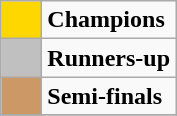<table class="wikitable" style="text-align:center">
<tr>
<td style="background:gold" width="20"></td>
<td align="left"><strong>Champions</strong></td>
</tr>
<tr>
<td style="background:silver" width="20"></td>
<td align="left"><strong>Runners-up</strong></td>
</tr>
<tr>
<td style="background:#cc9966" width="20"></td>
<td align="left"><strong>Semi-finals</strong></td>
</tr>
<tr>
</tr>
</table>
